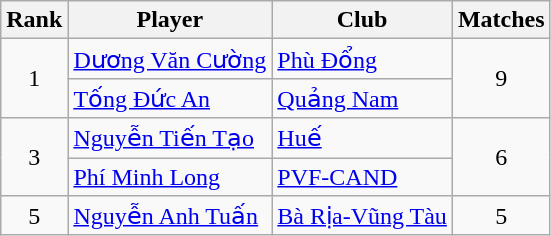<table class="wikitable" style="text-align:center">
<tr>
<th>Rank</th>
<th>Player</th>
<th>Club</th>
<th>Matches</th>
</tr>
<tr>
<td rowspan="2">1</td>
<td align=left> <a href='#'>Dương Văn Cường</a></td>
<td align=left><a href='#'>Phù Đổng</a></td>
<td rowspan="2">9</td>
</tr>
<tr>
<td align=left> <a href='#'>Tống Đức An</a></td>
<td align=left><a href='#'>Quảng Nam</a></td>
</tr>
<tr>
<td rowspan="2">3</td>
<td align=left> <a href='#'>Nguyễn Tiến Tạo</a></td>
<td align=left><a href='#'>Huế</a></td>
<td rowspan="2">6</td>
</tr>
<tr>
<td align=left> <a href='#'>Phí Minh Long</a></td>
<td align=left><a href='#'>PVF-CAND</a></td>
</tr>
<tr>
<td>5</td>
<td align=left> <a href='#'>Nguyễn Anh Tuấn</a></td>
<td align=left><a href='#'>Bà Rịa-Vũng Tàu</a></td>
<td>5</td>
</tr>
</table>
